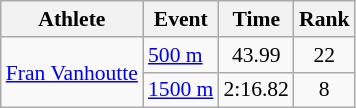<table class="wikitable" style="font-size:90%">
<tr>
<th>Athlete</th>
<th>Event</th>
<th>Time</th>
<th>Rank</th>
</tr>
<tr align=center>
<td align=left rowspan=2><a href='#'>Fran Vanhoutte</a></td>
<td align=left><a href='#'>500 m</a></td>
<td>43.99</td>
<td>22</td>
</tr>
<tr align=center>
<td align=left><a href='#'>1500 m</a></td>
<td>2:16.82</td>
<td>8</td>
</tr>
</table>
